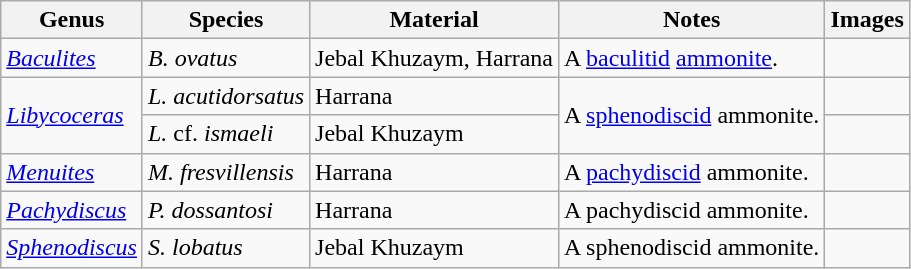<table class="wikitable" align="center">
<tr>
<th>Genus</th>
<th>Species</th>
<th>Material</th>
<th>Notes</th>
<th>Images</th>
</tr>
<tr>
<td><em><a href='#'>Baculites</a></em></td>
<td><em>B. ovatus</em></td>
<td>Jebal Khuzaym, Harrana</td>
<td>A <a href='#'>baculitid</a> <a href='#'>ammonite</a>.</td>
<td></td>
</tr>
<tr>
<td rowspan="2"><em><a href='#'>Libycoceras</a></em></td>
<td><em>L. acutidorsatus</em></td>
<td>Harrana</td>
<td rowspan="2">A <a href='#'>sphenodiscid</a> ammonite.</td>
<td></td>
</tr>
<tr>
<td><em>L.</em> cf. <em>ismaeli</em></td>
<td>Jebal Khuzaym</td>
<td></td>
</tr>
<tr>
<td><em><a href='#'>Menuites</a></em></td>
<td><em>M.</em> <em>fresvillensis</em></td>
<td>Harrana</td>
<td>A <a href='#'>pachydiscid</a> ammonite.</td>
<td></td>
</tr>
<tr>
<td><em><a href='#'>Pachydiscus</a></em></td>
<td><em>P. dossantosi</em></td>
<td>Harrana</td>
<td>A pachydiscid ammonite.</td>
<td></td>
</tr>
<tr>
<td><em><a href='#'>Sphenodiscus</a></em></td>
<td><em>S. lobatus</em></td>
<td>Jebal Khuzaym</td>
<td>A sphenodiscid ammonite.</td>
<td></td>
</tr>
</table>
